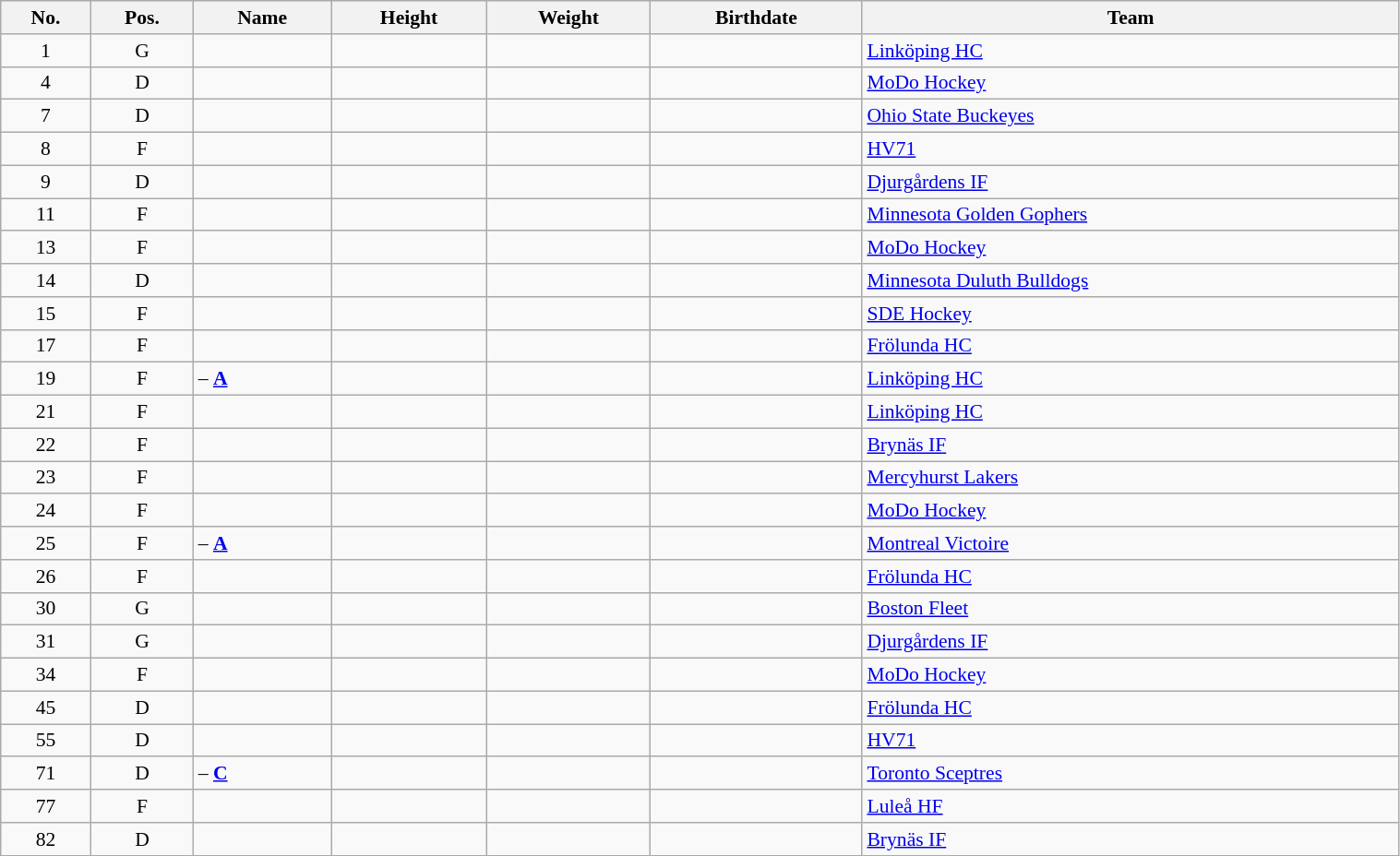<table class="wikitable sortable" width="80%" style="font-size: 90%; text-align: center;">
<tr>
<th>No.</th>
<th>Pos.</th>
<th>Name</th>
<th>Height</th>
<th>Weight</th>
<th>Birthdate</th>
<th>Team</th>
</tr>
<tr>
<td>1</td>
<td>G</td>
<td align="left"></td>
<td></td>
<td></td>
<td></td>
<td align="left"> <a href='#'>Linköping HC</a></td>
</tr>
<tr>
<td>4</td>
<td>D</td>
<td align="left"></td>
<td></td>
<td></td>
<td></td>
<td align="left"> <a href='#'>MoDo Hockey</a></td>
</tr>
<tr>
<td>7</td>
<td>D</td>
<td align="left"></td>
<td></td>
<td></td>
<td></td>
<td align="left"> <a href='#'>Ohio State Buckeyes</a></td>
</tr>
<tr>
<td>8</td>
<td>F</td>
<td align="left"></td>
<td></td>
<td></td>
<td></td>
<td align="left"> <a href='#'>HV71</a></td>
</tr>
<tr>
<td>9</td>
<td>D</td>
<td align="left"></td>
<td></td>
<td></td>
<td></td>
<td align="left"> <a href='#'>Djurgårdens IF</a></td>
</tr>
<tr>
<td>11</td>
<td>F</td>
<td align="left"></td>
<td></td>
<td></td>
<td></td>
<td align="left"> <a href='#'>Minnesota Golden Gophers</a></td>
</tr>
<tr>
<td>13</td>
<td>F</td>
<td align=left></td>
<td></td>
<td></td>
<td></td>
<td align="left"> <a href='#'>MoDo Hockey</a></td>
</tr>
<tr>
<td>14</td>
<td>D</td>
<td align=left></td>
<td></td>
<td></td>
<td></td>
<td align="left"> <a href='#'>Minnesota Duluth Bulldogs</a></td>
</tr>
<tr>
<td>15</td>
<td>F</td>
<td align="left"></td>
<td></td>
<td></td>
<td></td>
<td align="left"> <a href='#'>SDE Hockey</a></td>
</tr>
<tr>
<td>17</td>
<td>F</td>
<td align="left"></td>
<td></td>
<td></td>
<td></td>
<td align="left"> <a href='#'>Frölunda HC</a></td>
</tr>
<tr>
<td>19</td>
<td>F</td>
<td align="left"> – <a href='#'><strong>A</strong></a></td>
<td></td>
<td></td>
<td></td>
<td align="left"> <a href='#'>Linköping HC</a></td>
</tr>
<tr>
<td>21</td>
<td>F</td>
<td align="left"></td>
<td></td>
<td></td>
<td></td>
<td align="left"> <a href='#'>Linköping HC</a></td>
</tr>
<tr>
<td>22</td>
<td>F</td>
<td align="left"></td>
<td></td>
<td></td>
<td></td>
<td align="left"> <a href='#'>Brynäs IF</a></td>
</tr>
<tr>
<td>23</td>
<td>F</td>
<td align="left"></td>
<td></td>
<td></td>
<td></td>
<td align="left"> <a href='#'>Mercyhurst Lakers</a></td>
</tr>
<tr>
<td>24</td>
<td>F</td>
<td align="left"></td>
<td></td>
<td></td>
<td></td>
<td align="left"> <a href='#'>MoDo Hockey</a></td>
</tr>
<tr>
<td>25</td>
<td>F</td>
<td align="left"> – <a href='#'><strong>A</strong></a></td>
<td></td>
<td></td>
<td></td>
<td align="left"> <a href='#'>Montreal Victoire</a></td>
</tr>
<tr>
<td>26</td>
<td>F</td>
<td align="left"></td>
<td></td>
<td></td>
<td></td>
<td align="left"> <a href='#'>Frölunda HC</a></td>
</tr>
<tr>
<td>30</td>
<td>G</td>
<td align=left></td>
<td></td>
<td></td>
<td></td>
<td align="left"> <a href='#'>Boston Fleet</a></td>
</tr>
<tr>
<td>31</td>
<td>G</td>
<td align=left></td>
<td></td>
<td></td>
<td></td>
<td align="left"> <a href='#'>Djurgårdens IF</a></td>
</tr>
<tr>
<td>34</td>
<td>F</td>
<td align=left></td>
<td></td>
<td></td>
<td></td>
<td align="left"> <a href='#'>MoDo Hockey</a></td>
</tr>
<tr>
<td>45</td>
<td>D</td>
<td align="left"></td>
<td></td>
<td></td>
<td></td>
<td align="left"> <a href='#'>Frölunda HC</a></td>
</tr>
<tr>
<td>55</td>
<td>D</td>
<td align="left"></td>
<td></td>
<td></td>
<td></td>
<td align="left"> <a href='#'>HV71</a></td>
</tr>
<tr>
<td>71</td>
<td>D</td>
<td align=left> – <a href='#'><strong>C</strong></a></td>
<td></td>
<td></td>
<td></td>
<td align="left"> <a href='#'>Toronto Sceptres</a></td>
</tr>
<tr>
<td>77</td>
<td>F</td>
<td align="left"></td>
<td></td>
<td></td>
<td></td>
<td align="left"> <a href='#'>Luleå HF</a></td>
</tr>
<tr>
<td>82</td>
<td>D</td>
<td align="left"></td>
<td></td>
<td></td>
<td></td>
<td align="left"> <a href='#'>Brynäs IF</a></td>
</tr>
</table>
